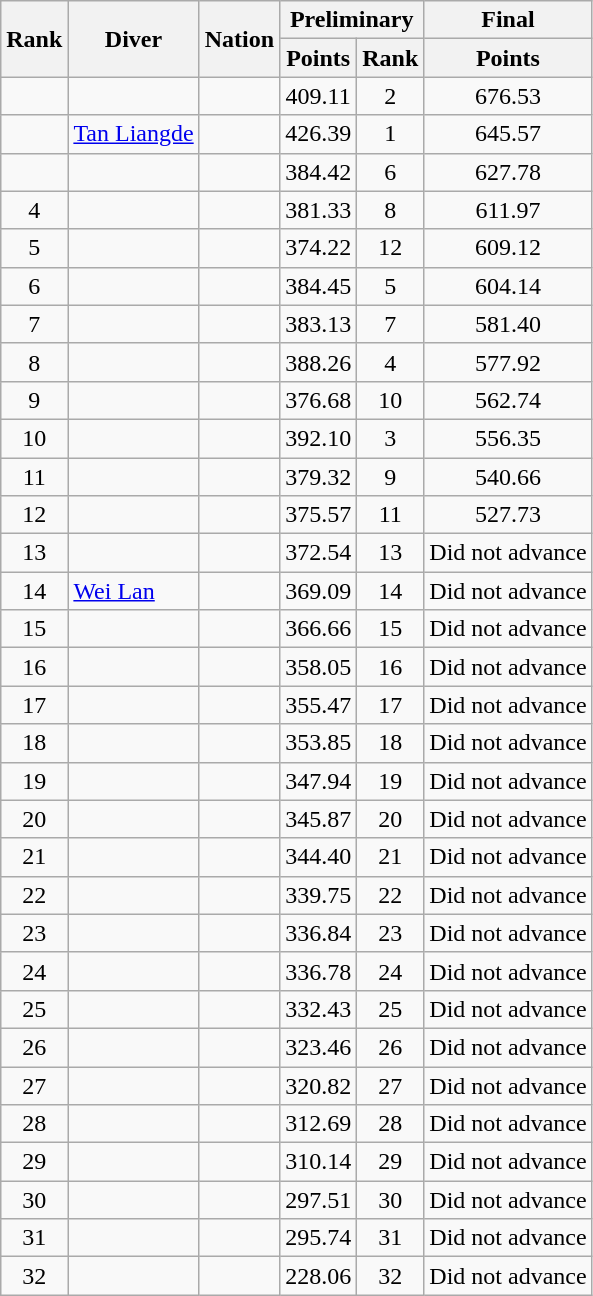<table class="wikitable sortable" style="text-align:center;">
<tr>
<th rowspan=2>Rank</th>
<th rowspan=2>Diver</th>
<th rowspan=2>Nation</th>
<th colspan=2>Preliminary</th>
<th>Final</th>
</tr>
<tr>
<th>Points</th>
<th>Rank</th>
<th>Points</th>
</tr>
<tr>
<td></td>
<td align=left></td>
<td align=left></td>
<td>409.11</td>
<td>2</td>
<td>676.53</td>
</tr>
<tr>
<td></td>
<td align=left><a href='#'>Tan Liangde</a></td>
<td align=left></td>
<td>426.39</td>
<td>1</td>
<td>645.57</td>
</tr>
<tr>
<td></td>
<td align=left></td>
<td align=left></td>
<td>384.42</td>
<td>6</td>
<td>627.78</td>
</tr>
<tr>
<td>4</td>
<td align=left></td>
<td align=left></td>
<td>381.33</td>
<td>8</td>
<td>611.97</td>
</tr>
<tr>
<td>5</td>
<td align=left></td>
<td align=left></td>
<td>374.22</td>
<td>12</td>
<td>609.12</td>
</tr>
<tr>
<td>6</td>
<td align=left></td>
<td align=left></td>
<td>384.45</td>
<td>5</td>
<td>604.14</td>
</tr>
<tr>
<td>7</td>
<td align=left></td>
<td align=left></td>
<td>383.13</td>
<td>7</td>
<td>581.40</td>
</tr>
<tr>
<td>8</td>
<td align=left></td>
<td align=left></td>
<td>388.26</td>
<td>4</td>
<td>577.92</td>
</tr>
<tr>
<td>9</td>
<td align=left></td>
<td align=left></td>
<td>376.68</td>
<td>10</td>
<td>562.74</td>
</tr>
<tr>
<td>10</td>
<td align=left></td>
<td align=left></td>
<td>392.10</td>
<td>3</td>
<td>556.35</td>
</tr>
<tr>
<td>11</td>
<td align=left></td>
<td align=left></td>
<td>379.32</td>
<td>9</td>
<td>540.66</td>
</tr>
<tr>
<td>12</td>
<td align=left></td>
<td align=left></td>
<td>375.57</td>
<td>11</td>
<td>527.73</td>
</tr>
<tr>
<td>13</td>
<td align=left></td>
<td align=left></td>
<td>372.54</td>
<td>13</td>
<td>Did not advance</td>
</tr>
<tr>
<td>14</td>
<td align=left><a href='#'>Wei Lan</a></td>
<td align=left></td>
<td>369.09</td>
<td>14</td>
<td>Did not advance</td>
</tr>
<tr>
<td>15</td>
<td align=left></td>
<td align=left></td>
<td>366.66</td>
<td>15</td>
<td>Did not advance</td>
</tr>
<tr>
<td>16</td>
<td align=left></td>
<td align=left></td>
<td>358.05</td>
<td>16</td>
<td>Did not advance</td>
</tr>
<tr>
<td>17</td>
<td align=left></td>
<td align=left></td>
<td>355.47</td>
<td>17</td>
<td>Did not advance</td>
</tr>
<tr>
<td>18</td>
<td align=left></td>
<td align=left></td>
<td>353.85</td>
<td>18</td>
<td>Did not advance</td>
</tr>
<tr>
<td>19</td>
<td align=left></td>
<td align=left></td>
<td>347.94</td>
<td>19</td>
<td>Did not advance</td>
</tr>
<tr>
<td>20</td>
<td align=left></td>
<td align=left></td>
<td>345.87</td>
<td>20</td>
<td>Did not advance</td>
</tr>
<tr>
<td>21</td>
<td align=left></td>
<td align=left></td>
<td>344.40</td>
<td>21</td>
<td>Did not advance</td>
</tr>
<tr>
<td>22</td>
<td align=left></td>
<td align=left></td>
<td>339.75</td>
<td>22</td>
<td>Did not advance</td>
</tr>
<tr>
<td>23</td>
<td align=left></td>
<td align=left></td>
<td>336.84</td>
<td>23</td>
<td>Did not advance</td>
</tr>
<tr>
<td>24</td>
<td align=left></td>
<td align=left></td>
<td>336.78</td>
<td>24</td>
<td>Did not advance</td>
</tr>
<tr>
<td>25</td>
<td align=left></td>
<td align=left></td>
<td>332.43</td>
<td>25</td>
<td>Did not advance</td>
</tr>
<tr>
<td>26</td>
<td align=left></td>
<td align=left></td>
<td>323.46</td>
<td>26</td>
<td>Did not advance</td>
</tr>
<tr>
<td>27</td>
<td align=left></td>
<td align=left></td>
<td>320.82</td>
<td>27</td>
<td>Did not advance</td>
</tr>
<tr>
<td>28</td>
<td align=left></td>
<td align=left></td>
<td>312.69</td>
<td>28</td>
<td>Did not advance</td>
</tr>
<tr>
<td>29</td>
<td align=left></td>
<td align=left></td>
<td>310.14</td>
<td>29</td>
<td>Did not advance</td>
</tr>
<tr>
<td>30</td>
<td align=left></td>
<td align=left></td>
<td>297.51</td>
<td>30</td>
<td>Did not advance</td>
</tr>
<tr>
<td>31</td>
<td align=left></td>
<td align=left></td>
<td>295.74</td>
<td>31</td>
<td>Did not advance</td>
</tr>
<tr>
<td>32</td>
<td align=left></td>
<td align=left></td>
<td>228.06</td>
<td>32</td>
<td>Did not advance</td>
</tr>
</table>
